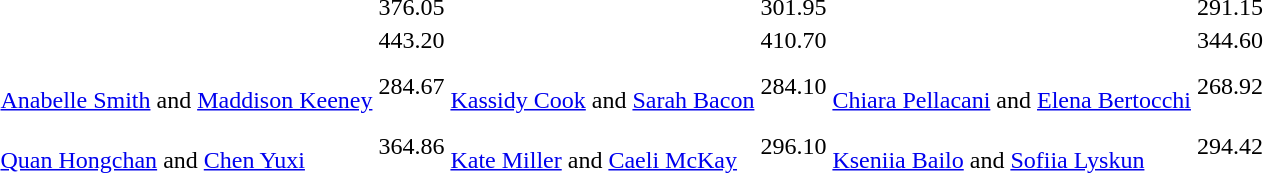<table>
<tr>
<td><br></td>
<td></td>
<td>376.05</td>
<td></td>
<td>301.95</td>
<td></td>
<td>291.15</td>
</tr>
<tr>
<td><br></td>
<td></td>
<td>443.20</td>
<td></td>
<td>410.70</td>
<td></td>
<td>344.60</td>
</tr>
<tr>
<td><br></td>
<td><br><a href='#'>Anabelle Smith</a> and <a href='#'>Maddison Keeney</a></td>
<td>284.67</td>
<td><br><a href='#'>Kassidy Cook</a> and <a href='#'>Sarah Bacon</a></td>
<td>284.10</td>
<td><br><a href='#'>Chiara Pellacani</a> and <a href='#'>Elena Bertocchi</a></td>
<td>268.92</td>
</tr>
<tr>
<td><br></td>
<td><br><a href='#'>Quan Hongchan</a> and <a href='#'>Chen Yuxi</a></td>
<td>364.86</td>
<td><br><a href='#'>Kate Miller</a> and <a href='#'>Caeli McKay</a></td>
<td>296.10</td>
<td><br><a href='#'>Kseniia Bailo</a> and <a href='#'>Sofiia Lyskun</a></td>
<td>294.42</td>
</tr>
</table>
